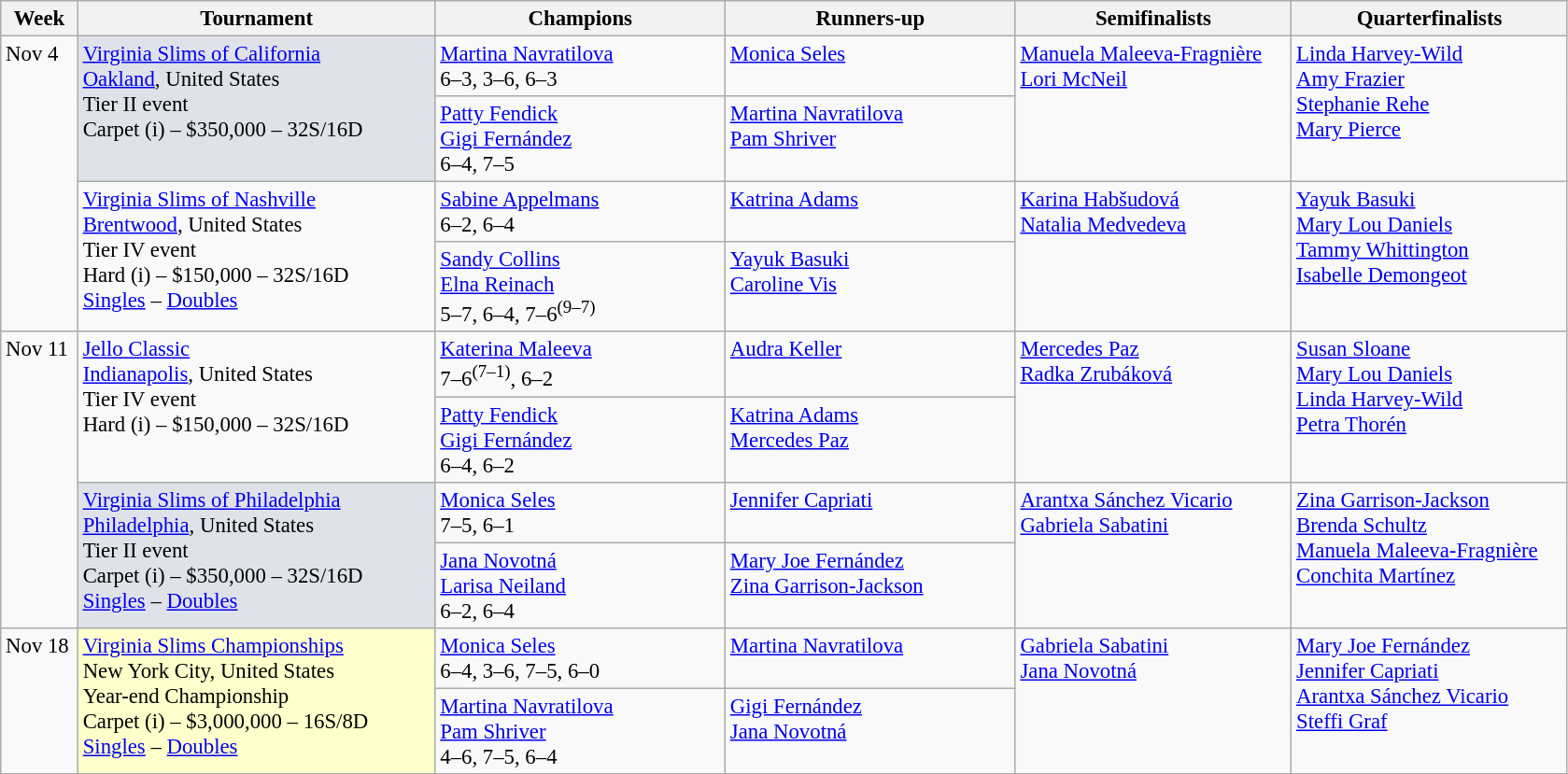<table class=wikitable style=font-size:95%>
<tr>
<th style="width:48px;">Week</th>
<th style="width:248px;">Tournament</th>
<th style="width:200px;">Champions</th>
<th style="width:200px;">Runners-up</th>
<th style="width:190px;">Semifinalists</th>
<th style="width:190px;">Quarterfinalists</th>
</tr>
<tr valign=top>
<td rowspan=4>Nov 4</td>
<td rowspan="2" bgcolor=#dfe2e9><a href='#'>Virginia Slims of California</a><br> <a href='#'>Oakland</a>, United States<br>Tier II event <br> Carpet (i) – $350,000 – 32S/16D</td>
<td> <a href='#'>Martina Navratilova</a><br>6–3, 3–6, 6–3</td>
<td> <a href='#'>Monica Seles</a></td>
<td rowspan=2> <a href='#'>Manuela Maleeva-Fragnière</a> <br>  <a href='#'>Lori McNeil</a></td>
<td rowspan=2> <a href='#'>Linda Harvey-Wild</a> <br>  <a href='#'>Amy Frazier</a> <br>  <a href='#'>Stephanie Rehe</a> <br>  <a href='#'>Mary Pierce</a></td>
</tr>
<tr valign=top>
<td> <a href='#'>Patty Fendick</a><br> <a href='#'>Gigi Fernández</a><br>6–4, 7–5</td>
<td> <a href='#'>Martina Navratilova</a><br> <a href='#'>Pam Shriver</a></td>
</tr>
<tr valign=top>
<td rowspan="2"><a href='#'>Virginia Slims of Nashville</a><br> <a href='#'>Brentwood</a>, United States<br>Tier IV event <br> Hard (i) – $150,000 – 32S/16D<br><a href='#'>Singles</a> – <a href='#'>Doubles</a></td>
<td> <a href='#'>Sabine Appelmans</a><br>6–2, 6–4</td>
<td> <a href='#'>Katrina Adams</a></td>
<td rowspan=2> <a href='#'>Karina Habšudová</a> <br>  <a href='#'>Natalia Medvedeva</a></td>
<td rowspan=2> <a href='#'>Yayuk Basuki</a> <br>  <a href='#'>Mary Lou Daniels</a> <br>  <a href='#'>Tammy Whittington</a> <br>  <a href='#'>Isabelle Demongeot</a></td>
</tr>
<tr valign=top>
<td> <a href='#'>Sandy Collins</a><br> <a href='#'>Elna Reinach</a><br>5–7, 6–4, 7–6<sup>(9–7)</sup></td>
<td> <a href='#'>Yayuk Basuki</a><br> <a href='#'>Caroline Vis</a></td>
</tr>
<tr valign=top>
<td rowspan=4>Nov 11</td>
<td rowspan="2"><a href='#'>Jello Classic</a><br> <a href='#'>Indianapolis</a>, United States<br>Tier IV event <br> Hard (i) – $150,000 – 32S/16D</td>
<td> <a href='#'>Katerina Maleeva</a><br>7–6<sup>(7–1)</sup>, 6–2</td>
<td> <a href='#'>Audra Keller</a></td>
<td rowspan=2> <a href='#'>Mercedes Paz</a> <br>  <a href='#'>Radka Zrubáková</a></td>
<td rowspan=2> <a href='#'>Susan Sloane</a> <br>  <a href='#'>Mary Lou Daniels</a> <br>  <a href='#'>Linda Harvey-Wild</a> <br>  <a href='#'>Petra Thorén</a></td>
</tr>
<tr valign=top>
<td> <a href='#'>Patty Fendick</a><br> <a href='#'>Gigi Fernández</a><br>6–4, 6–2</td>
<td> <a href='#'>Katrina Adams</a><br> <a href='#'>Mercedes Paz</a></td>
</tr>
<tr valign=top>
<td rowspan="2" bgcolor=#dfe2e9><a href='#'>Virginia Slims of Philadelphia</a><br> <a href='#'>Philadelphia</a>, United States<br>Tier II event <br> Carpet (i) – $350,000 – 32S/16D<br><a href='#'>Singles</a> – <a href='#'>Doubles</a></td>
<td> <a href='#'>Monica Seles</a><br>7–5, 6–1</td>
<td> <a href='#'>Jennifer Capriati</a></td>
<td rowspan=2> <a href='#'>Arantxa Sánchez Vicario</a> <br>  <a href='#'>Gabriela Sabatini</a></td>
<td rowspan=2> <a href='#'>Zina Garrison-Jackson</a> <br>  <a href='#'>Brenda Schultz</a> <br>  <a href='#'>Manuela Maleeva-Fragnière</a> <br>  <a href='#'>Conchita Martínez</a></td>
</tr>
<tr valign=top>
<td> <a href='#'>Jana Novotná</a><br> <a href='#'>Larisa Neiland</a><br>6–2, 6–4</td>
<td> <a href='#'>Mary Joe Fernández</a><br> <a href='#'>Zina Garrison-Jackson</a></td>
</tr>
<tr valign=top>
<td rowspan=2>Nov 18</td>
<td rowspan=2 style="background:#ffc;"><a href='#'>Virginia Slims Championships</a><br> New York City, United States<br>Year-end Championship<br>Carpet (i) – $3,000,000 – 16S/8D<br><a href='#'>Singles</a> – <a href='#'>Doubles</a></td>
<td> <a href='#'>Monica Seles</a><br>6–4, 3–6, 7–5, 6–0</td>
<td> <a href='#'>Martina Navratilova</a></td>
<td rowspan=2> <a href='#'>Gabriela Sabatini</a> <br>  <a href='#'>Jana Novotná</a></td>
<td rowspan=2> <a href='#'>Mary Joe Fernández</a> <br>  <a href='#'>Jennifer Capriati</a> <br>  <a href='#'>Arantxa Sánchez Vicario</a> <br>  <a href='#'>Steffi Graf</a></td>
</tr>
<tr valign=top>
<td> <a href='#'>Martina Navratilova</a><br> <a href='#'>Pam Shriver</a><br>4–6, 7–5, 6–4</td>
<td> <a href='#'>Gigi Fernández</a><br> <a href='#'>Jana Novotná</a></td>
</tr>
</table>
